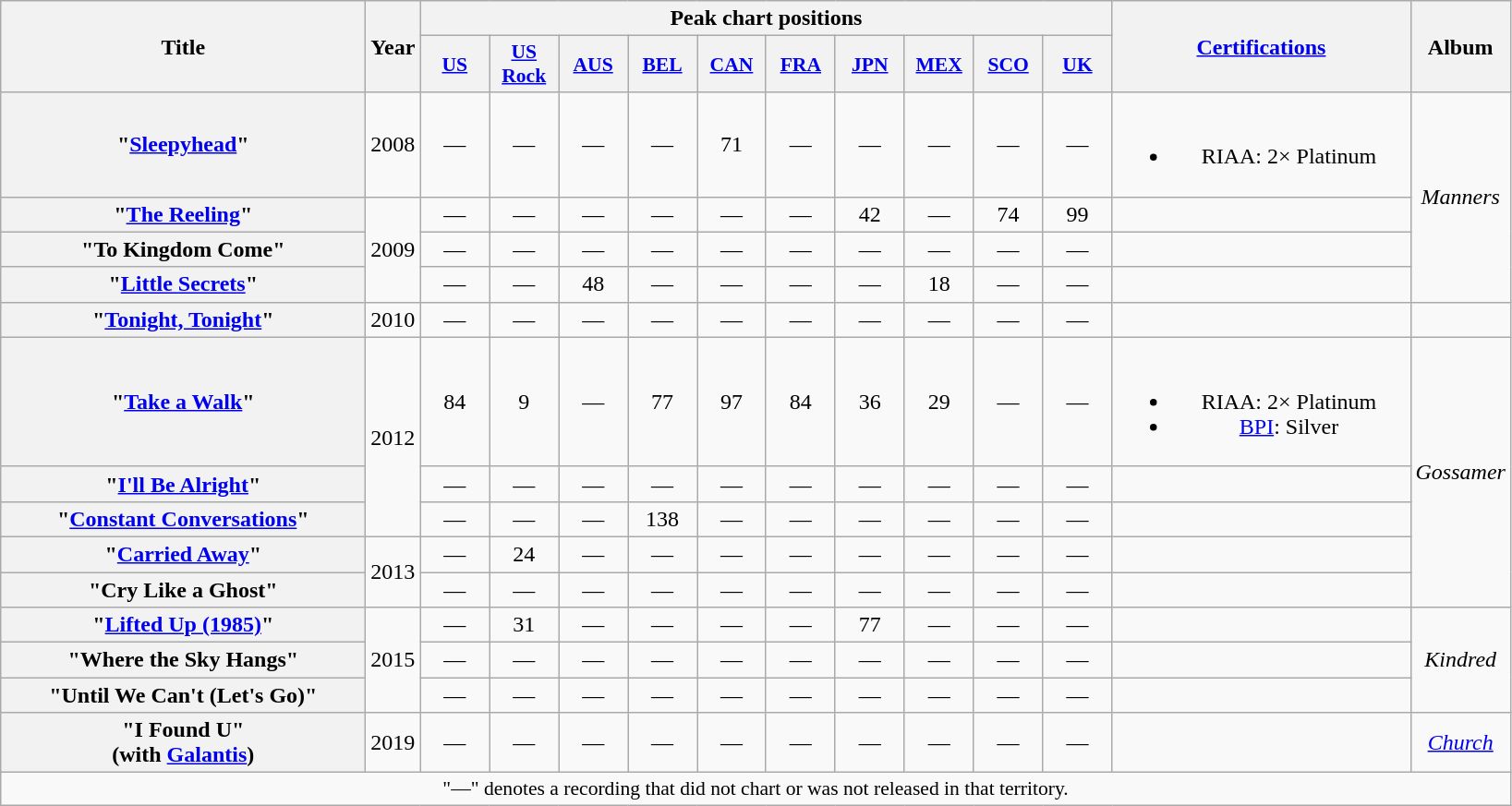<table class="wikitable plainrowheaders" style="text-align:center;">
<tr>
<th scope="col" rowspan="2" style="width:16em;">Title</th>
<th scope="col" rowspan="2">Year</th>
<th scope="col" colspan="10">Peak chart positions</th>
<th scope="col" rowspan="2" style="width:13em;"><a href='#'>Certifications</a></th>
<th scope="col" rowspan="2">Album</th>
</tr>
<tr>
<th scope="col" style="width:3em;font-size:90%;"><a href='#'>US</a><br></th>
<th scope="col" style="width:3em;font-size:90%;"><a href='#'>US<br>Rock</a><br></th>
<th scope="col" style="width:3em;font-size:90%;"><a href='#'>AUS</a><br></th>
<th scope="col" style="width:3em;font-size:90%;"><a href='#'>BEL</a><br></th>
<th scope="col" style="width:3em;font-size:90%;"><a href='#'>CAN</a><br></th>
<th scope="col" style="width:3em;font-size:90%;"><a href='#'>FRA</a><br></th>
<th scope="col" style="width:3em;font-size:90%;"><a href='#'>JPN</a><br></th>
<th scope="col" style="width:3em;font-size:90%;"><a href='#'>MEX</a><br></th>
<th scope="col" style="width:3em;font-size:90%;"><a href='#'>SCO</a><br></th>
<th scope="col" style="width:3em;font-size:90%;"><a href='#'>UK</a><br></th>
</tr>
<tr>
<th scope="row">"<a href='#'>Sleepyhead</a>"</th>
<td>2008</td>
<td>—</td>
<td>—</td>
<td>—</td>
<td>—</td>
<td>71</td>
<td>—</td>
<td>—</td>
<td>—</td>
<td>—</td>
<td>—</td>
<td><br><ul><li>RIAA: 2× Platinum</li></ul></td>
<td rowspan="4"><em>Manners</em></td>
</tr>
<tr>
<th scope="row">"<a href='#'>The Reeling</a>"</th>
<td rowspan="3">2009</td>
<td>—</td>
<td>—</td>
<td>—</td>
<td>—</td>
<td>—</td>
<td>—</td>
<td>42</td>
<td>—</td>
<td>74</td>
<td>99</td>
<td></td>
</tr>
<tr>
<th scope="row">"To Kingdom Come"</th>
<td>—</td>
<td>—</td>
<td>—</td>
<td>—</td>
<td>—</td>
<td>—</td>
<td>—</td>
<td>—</td>
<td>—</td>
<td>—</td>
<td></td>
</tr>
<tr>
<th scope="row">"<a href='#'>Little Secrets</a>"</th>
<td>—</td>
<td>—</td>
<td>48</td>
<td>—</td>
<td>—</td>
<td>—</td>
<td>—</td>
<td>18</td>
<td>—</td>
<td>—</td>
<td></td>
</tr>
<tr>
<th scope="row">"<a href='#'>Tonight, Tonight</a>"</th>
<td>2010</td>
<td>—</td>
<td>—</td>
<td>—</td>
<td>—</td>
<td>—</td>
<td>—</td>
<td>—</td>
<td>—</td>
<td>—</td>
<td>—</td>
<td></td>
<td></td>
</tr>
<tr>
<th scope="row">"<a href='#'>Take a Walk</a>"</th>
<td rowspan="3">2012</td>
<td>84</td>
<td>9</td>
<td>—</td>
<td>77</td>
<td>97</td>
<td>84</td>
<td>36</td>
<td>29</td>
<td>—</td>
<td>—</td>
<td><br><ul><li>RIAA: 2× Platinum</li><li><a href='#'>BPI</a>: Silver</li></ul></td>
<td rowspan="5"><em>Gossamer</em></td>
</tr>
<tr>
<th scope="row">"<a href='#'>I'll Be Alright</a>"</th>
<td>—</td>
<td>—</td>
<td>—</td>
<td>—</td>
<td>—</td>
<td>—</td>
<td>—</td>
<td>—</td>
<td>—</td>
<td>—</td>
<td></td>
</tr>
<tr>
<th scope="row">"<a href='#'>Constant Conversations</a>"</th>
<td>—</td>
<td>—</td>
<td>—</td>
<td>138</td>
<td>—</td>
<td>—</td>
<td>—</td>
<td>—</td>
<td>—</td>
<td>—</td>
<td></td>
</tr>
<tr>
<th scope="row">"<a href='#'>Carried Away</a>"</th>
<td rowspan="2">2013</td>
<td>—</td>
<td>24</td>
<td>—</td>
<td>—</td>
<td>—</td>
<td>—</td>
<td>—</td>
<td>—</td>
<td>—</td>
<td>—</td>
<td></td>
</tr>
<tr>
<th scope="row">"Cry Like a Ghost"</th>
<td>—</td>
<td>—</td>
<td>—</td>
<td>—</td>
<td>—</td>
<td>—</td>
<td>—</td>
<td>—</td>
<td>—</td>
<td>—</td>
<td></td>
</tr>
<tr>
<th scope="row">"<a href='#'>Lifted Up (1985)</a>"</th>
<td rowspan="3">2015</td>
<td>—</td>
<td>31</td>
<td>—</td>
<td>—</td>
<td>—</td>
<td>—</td>
<td>77</td>
<td>—</td>
<td>—</td>
<td>—</td>
<td></td>
<td rowspan="3"><em>Kindred</em></td>
</tr>
<tr>
<th scope="row">"Where the Sky Hangs"</th>
<td>—</td>
<td>—</td>
<td>—</td>
<td>—</td>
<td>—</td>
<td>—</td>
<td>—</td>
<td>—</td>
<td>—</td>
<td>—</td>
<td></td>
</tr>
<tr>
<th scope="row">"Until We Can't (Let's Go)"</th>
<td>—</td>
<td>—</td>
<td>—</td>
<td>—</td>
<td>—</td>
<td>—</td>
<td>—</td>
<td>—</td>
<td>—</td>
<td>—</td>
<td></td>
</tr>
<tr>
<th scope="row">"I Found U" <br><span>(with <a href='#'>Galantis</a>)</span></th>
<td>2019</td>
<td>—</td>
<td>—</td>
<td>—</td>
<td>—</td>
<td>—</td>
<td>—</td>
<td>—</td>
<td>—</td>
<td>—</td>
<td>—</td>
<td></td>
<td><em><a href='#'>Church</a></em></td>
</tr>
<tr>
<td colspan="17" style="font-size:90%">"—" denotes a recording that did not chart or was not released in that territory.</td>
</tr>
</table>
